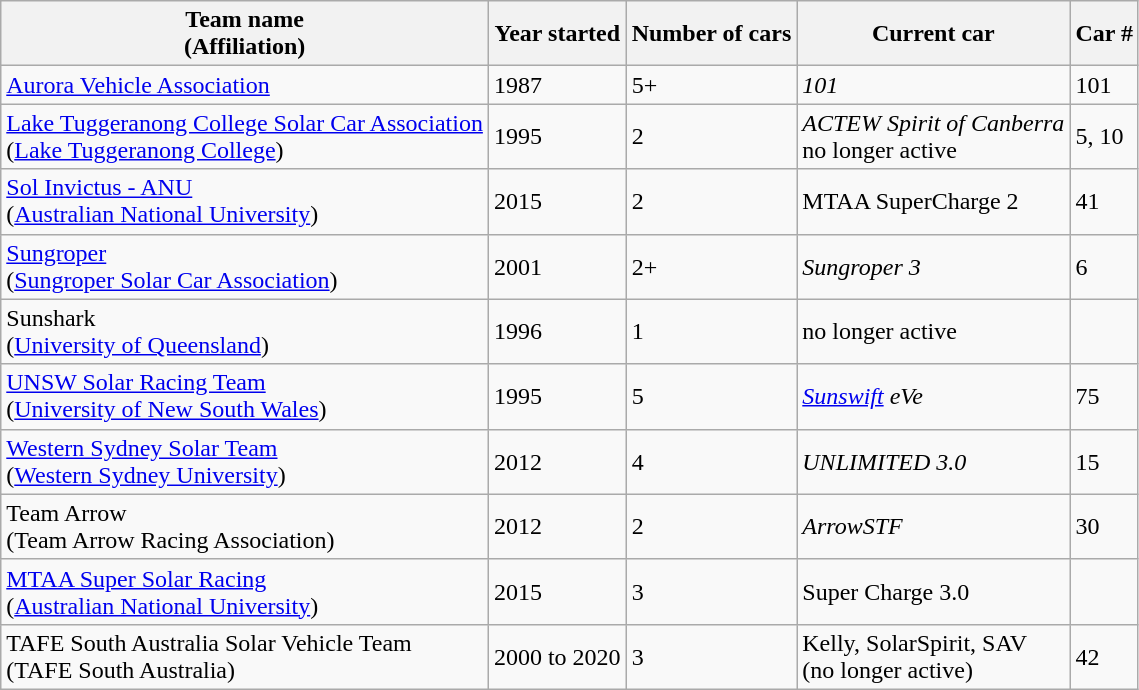<table class="wikitable">
<tr ">
<th><strong>Team name<br>(Affiliation)</strong></th>
<th><strong>Year started</strong></th>
<th><strong>Number of cars</strong></th>
<th><strong>Current car</strong></th>
<th><strong>Car #</strong></th>
</tr>
<tr>
<td><a href='#'>Aurora Vehicle Association</a></td>
<td>1987</td>
<td>5+</td>
<td><em>101</em></td>
<td>101</td>
</tr>
<tr>
<td><a href='#'>Lake Tuggeranong College Solar Car Association</a><br>(<a href='#'>Lake Tuggeranong College</a>)</td>
<td>1995</td>
<td>2</td>
<td><em>ACTEW Spirit of Canberra</em><br> no longer active</td>
<td>5, 10</td>
</tr>
<tr>
<td><a href='#'>Sol Invictus - ANU</a><br>(<a href='#'>Australian National University</a>)</td>
<td>2015</td>
<td>2</td>
<td>MTAA SuperCharge 2</td>
<td>41</td>
</tr>
<tr>
<td><a href='#'>Sungroper</a><br>(<a href='#'>Sungroper Solar Car Association</a>)</td>
<td>2001</td>
<td>2+</td>
<td><em>Sungroper 3</em></td>
<td>6</td>
</tr>
<tr>
<td>Sunshark<br>(<a href='#'>University of Queensland</a>)</td>
<td>1996</td>
<td>1</td>
<td>no longer active</td>
<td></td>
</tr>
<tr>
<td><a href='#'>UNSW Solar Racing Team</a><br>(<a href='#'>University of New South Wales</a>)</td>
<td>1995</td>
<td>5</td>
<td><em><a href='#'>Sunswift</a> eVe</em></td>
<td>75</td>
</tr>
<tr>
<td><a href='#'>Western Sydney Solar Team</a><br>(<a href='#'>Western Sydney University</a>)</td>
<td>2012</td>
<td>4</td>
<td><em>UNLIMITED 3.0</em></td>
<td>15</td>
</tr>
<tr>
<td>Team Arrow<br>(Team Arrow Racing Association)</td>
<td>2012</td>
<td>2</td>
<td><em>ArrowSTF</em></td>
<td>30</td>
</tr>
<tr>
<td><a href='#'>MTAA Super Solar Racing</a><br>(<a href='#'>Australian National University</a>)</td>
<td>2015</td>
<td>3</td>
<td>Super Charge 3.0</td>
</tr>
<tr>
<td>TAFE South Australia Solar Vehicle Team<br>(TAFE South Australia)</td>
<td>2000 to 2020</td>
<td>3</td>
<td>Kelly, SolarSpirit, SAV<br>(no longer active)</td>
<td>42</td>
</tr>
</table>
